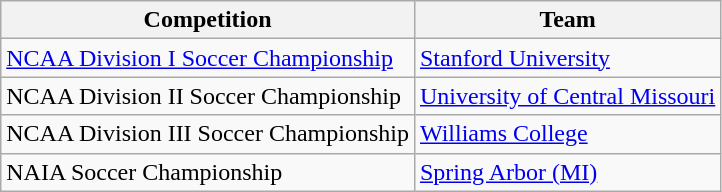<table class="wikitable">
<tr>
<th>Competition</th>
<th>Team</th>
</tr>
<tr>
<td><a href='#'>NCAA Division I Soccer Championship</a></td>
<td><a href='#'>Stanford University</a></td>
</tr>
<tr>
<td>NCAA Division II Soccer Championship</td>
<td><a href='#'>University of Central Missouri</a></td>
</tr>
<tr>
<td>NCAA Division III Soccer Championship</td>
<td><a href='#'>Williams College</a></td>
</tr>
<tr>
<td>NAIA Soccer Championship</td>
<td><a href='#'>Spring Arbor (MI)</a></td>
</tr>
</table>
